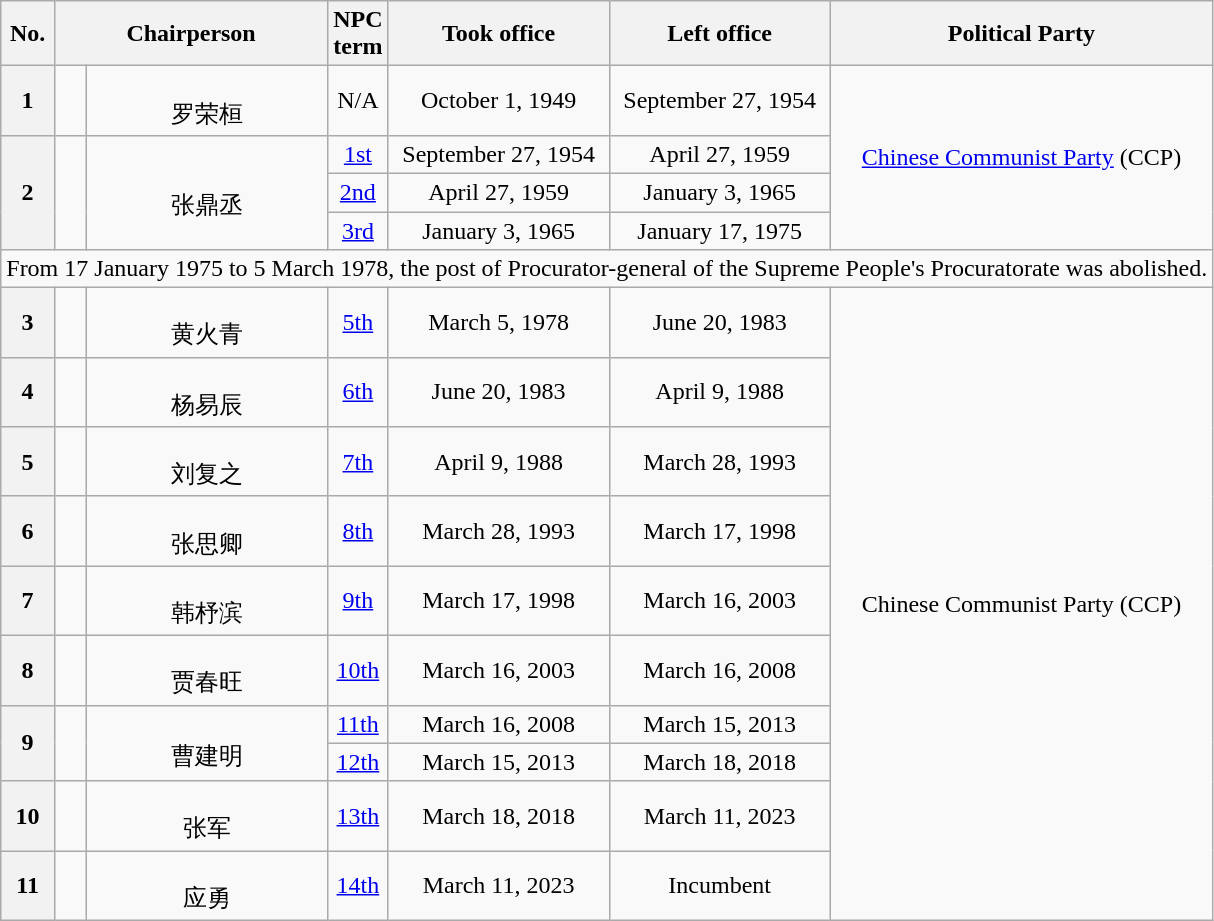<table class="wikitable" style="text-align: center; border-collapse: collapse;">
<tr>
<th>No.</th>
<th colspan="2" width="150">Chairperson</th>
<th align="left" width="20">NPC term</th>
<th align="center" width="140">Took office</th>
<th align="center" width="140">Left office</th>
<th>Political Party</th>
</tr>
<tr>
<th><strong>1</strong></th>
<td align="center"></td>
<td align="center"><br>罗荣桓</td>
<td align="center">N/A</td>
<td align="center">October 1, 1949</td>
<td align="center">September 27, 1954</td>
<td rowspan="4"><a href='#'>Chinese Communist Party</a> (CCP)</td>
</tr>
<tr>
<th rowspan="3"><strong>2</strong></th>
<td rowspan="3" align="center"></td>
<td rowspan="3" align="center"><br>张鼎丞</td>
<td align="center"><a href='#'>1st</a></td>
<td align="center">September 27, 1954</td>
<td align="center">April 27, 1959</td>
</tr>
<tr>
<td><a href='#'>2nd</a></td>
<td>April 27, 1959</td>
<td>January 3, 1965</td>
</tr>
<tr>
<td><a href='#'>3rd</a></td>
<td>January 3, 1965</td>
<td>January 17, 1975</td>
</tr>
<tr>
<td colspan="7">From 17 January 1975 to 5 March 1978, the post of Procurator-general of the Supreme People's Procuratorate was abolished.</td>
</tr>
<tr>
<th><strong>3</strong></th>
<td align="center"></td>
<td align="center"><br>黄火青</td>
<td align="center"><a href='#'>5th</a></td>
<td align="center">March 5, 1978</td>
<td align="center">June 20, 1983</td>
<td rowspan="10">Chinese Communist Party (CCP)</td>
</tr>
<tr>
<th><strong>4</strong></th>
<td align="center"></td>
<td align="center"><br>杨易辰</td>
<td align="center"><a href='#'>6th</a></td>
<td align="center">June 20, 1983</td>
<td align="center">April 9, 1988</td>
</tr>
<tr>
<th><strong>5</strong></th>
<td></td>
<td><br>刘复之</td>
<td><a href='#'>7th</a></td>
<td>April 9, 1988</td>
<td>March 28, 1993</td>
</tr>
<tr>
<th><strong>6</strong></th>
<td align="center"></td>
<td align="center"><br>张思卿</td>
<td align="center"><a href='#'>8th</a></td>
<td align="center">March 28, 1993</td>
<td align="center">March 17, 1998</td>
</tr>
<tr>
<th><strong>7</strong></th>
<td></td>
<td><br>韩杼滨</td>
<td><a href='#'>9th</a></td>
<td>March 17, 1998</td>
<td>March 16, 2003</td>
</tr>
<tr>
<th><strong>8</strong></th>
<td align="center"></td>
<td align="center"><br>贾春旺</td>
<td align="center"><a href='#'>10th</a></td>
<td align="center">March 16, 2003</td>
<td align="center">March 16, 2008</td>
</tr>
<tr>
<th rowspan="2"><strong>9</strong></th>
<td rowspan="2" align="center"></td>
<td rowspan="2" align="center"><br>曹建明</td>
<td align="center"><a href='#'>11th</a></td>
<td align="center">March 16, 2008</td>
<td align="center">March 15, 2013</td>
</tr>
<tr>
<td><a href='#'>12th</a></td>
<td>March 15, 2013</td>
<td>March 18, 2018</td>
</tr>
<tr>
<th><strong>10</strong></th>
<td rowspan="1" align="center"></td>
<td rowspan="1" align="center"><br>张军</td>
<td align="center"><a href='#'>13th</a></td>
<td align="center">March 18, 2018</td>
<td align="center">March 11, 2023</td>
</tr>
<tr>
<th><strong>11</strong></th>
<td></td>
<td><br>应勇</td>
<td align="center"><a href='#'>14th</a></td>
<td align="center">March 11, 2023</td>
<td align="center">Incumbent</td>
</tr>
</table>
